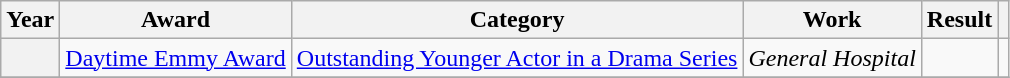<table class="wikitable plainrowheaders">
<tr>
<th>Year</th>
<th>Award</th>
<th>Category</th>
<th>Work</th>
<th>Result</th>
<th scope="col" class="unsortable"></th>
</tr>
<tr>
<th scope="row"></th>
<td><a href='#'>Daytime Emmy Award</a></td>
<td><a href='#'>Outstanding Younger Actor in a Drama Series</a></td>
<td><em>General Hospital</em></td>
<td></td>
<td></td>
</tr>
<tr>
</tr>
</table>
